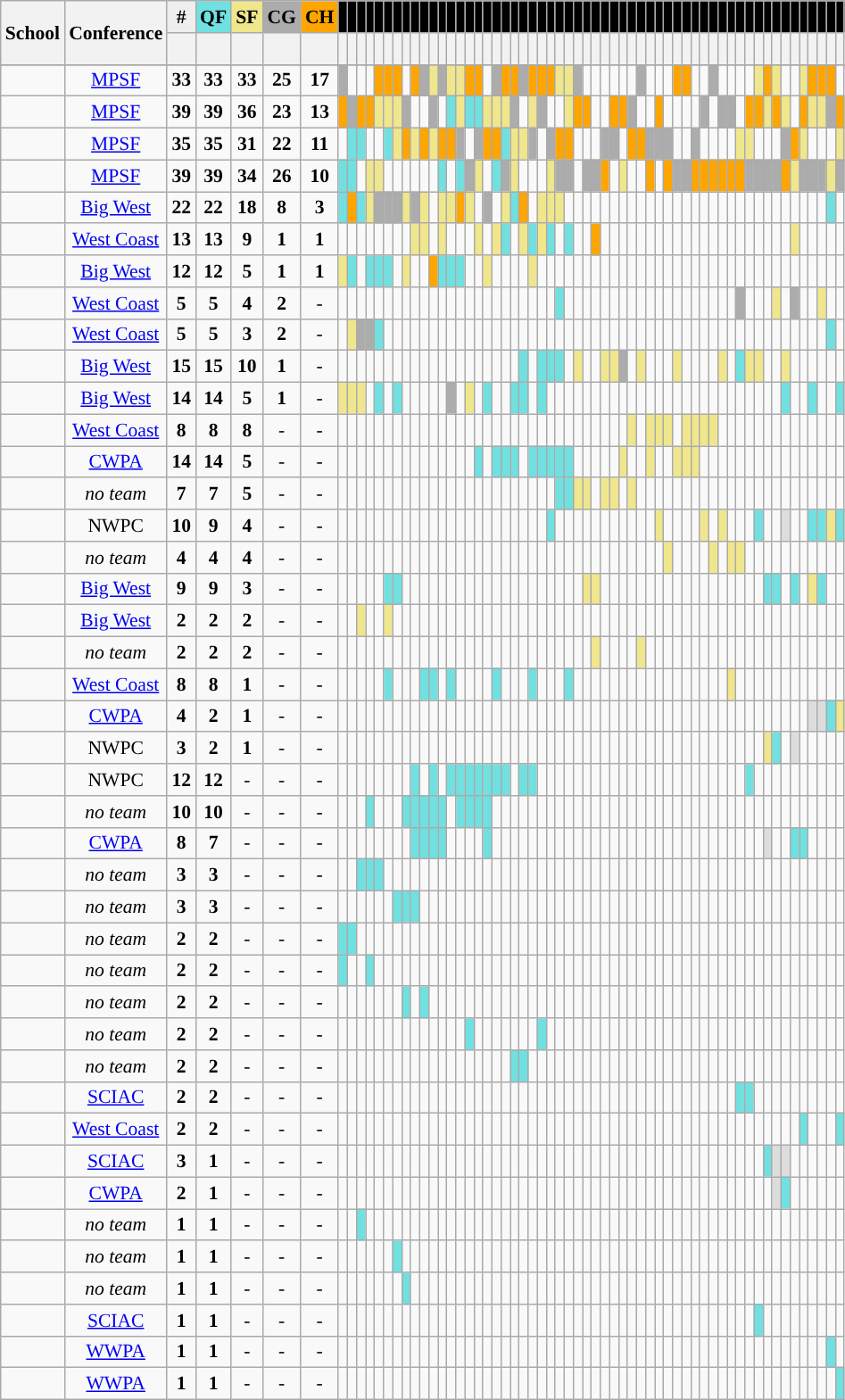<table class="wikitable sortable sticky-table-head sticky-table-col1" style="font-size:90%; text-align: center;">
<tr>
<th rowspan=2>School</th>
<th rowspan=2>Conference<br></th>
<th style="background: #EEEEEE;">#</th>
<th style="background: #70E0E0;">QF</th>
<th style="background: #F0E68C;">SF</th>
<th style="background: #ACACAC;">CG</th>
<th style="background: #FFA500;">CH</th>
<th style="background: black;"><a href='#'></a></th>
<th style="background: black;"><a href='#'></a></th>
<th style="background: black;"><a href='#'></a></th>
<th style="background: black;"><a href='#'></a></th>
<th style="background: black;"><a href='#'></a></th>
<th style="background: black;"><a href='#'></a></th>
<th style="background: black;"><a href='#'></a></th>
<th style="background: black;"><a href='#'></a></th>
<th style="background: black;"><a href='#'></a></th>
<th style="background: black;"><a href='#'></a></th>
<th style="background: black;"><a href='#'></a></th>
<th style="background: black;"><a href='#'></a></th>
<th style="background: black;"><a href='#'></a></th>
<th style="background: black;"><a href='#'></a></th>
<th style="background: black;"><a href='#'></a></th>
<th style="background: black;"><a href='#'></a></th>
<th style="background: black;"><a href='#'></a></th>
<th style="background: black;"><a href='#'></a></th>
<th style="background: black;"><a href='#'></a></th>
<th style="background: black;"><a href='#'></a></th>
<th style="background: black;"><a href='#'></a></th>
<th style="background: black;"><a href='#'></a></th>
<th style="background: black;"><a href='#'></a></th>
<th style="background: black;"><a href='#'></a></th>
<th style="background: black;"><a href='#'></a></th>
<th style="background: black;"><a href='#'></a></th>
<th style="background: black;"><a href='#'></a></th>
<th style="background: black;"><a href='#'></a></th>
<th style="background: black;"><a href='#'></a></th>
<th style="background: black;"><a href='#'></a></th>
<th style="background: black;"><a href='#'></a></th>
<th style="background: black;"><a href='#'></a></th>
<th style="background: black;"><a href='#'></a></th>
<th style="background: black;"><a href='#'></a></th>
<th style="background: black;"><a href='#'></a></th>
<th style="background: black;"><a href='#'></a></th>
<th style="background: black;"><a href='#'></a></th>
<th style="background: black;"><a href='#'></a></th>
<th style="background: black;"><a href='#'></a></th>
<th style="background: black;"><a href='#'></a></th>
<th style="background: black;"><a href='#'></a></th>
<th style="background: black;"><a href='#'></a></th>
<th style="background: black;"><a href='#'></a></th>
<th style="background: black;"><a href='#'></a></th>
<th style="background: black;"><a href='#'></a></th>
<th style="background: black;"><a href='#'></a></th>
<th style="background: black;"><a href='#'></a></th>
<th style="background: black;"><a href='#'></a></th>
<th style="background: black;"><a href='#'></a></th>
<th style="background: black;"><a href='#'></a></th>
<th style="background: black;"><a href='#'></a></th>
<th style="background: black;"><a href='#'></a></th>
<th style="background: black;"><a href='#'></a></th>
<th style="background: black;"><a href='#'></a></th>
<th style="background: black;"><a href='#'></a></th>
<th style="background: black;"><a href='#'></a></th>
</tr>
<tr>
<th class="sticky-table-none"><br></th>
<th></th>
<th></th>
<th></th>
<th></th>
<th></th>
<th></th>
<th></th>
<th></th>
<th></th>
<th></th>
<th></th>
<th></th>
<th></th>
<th></th>
<th></th>
<th></th>
<th></th>
<th></th>
<th></th>
<th></th>
<th></th>
<th></th>
<th></th>
<th></th>
<th></th>
<th></th>
<th></th>
<th></th>
<th></th>
<th></th>
<th></th>
<th></th>
<th></th>
<th></th>
<th></th>
<th></th>
<th></th>
<th></th>
<th></th>
<th></th>
<th></th>
<th></th>
<th></th>
<th></th>
<th></th>
<th></th>
<th></th>
<th></th>
<th></th>
<th></th>
<th></th>
<th></th>
<th></th>
<th></th>
<th></th>
<th></th>
<th></th>
<th></th>
<th></th>
<th></th>
</tr>
<tr>
</tr>
<tr>
<td><strong></strong></td>
<td><a href='#'>MPSF</a></td>
<td><strong>33</strong></td>
<td><strong>33</strong></td>
<td><strong>33</strong></td>
<td><strong>25</strong></td>
<td><strong>17</strong></td>
<td style="background:#ACACAC"></td>
<td></td>
<td></td>
<td></td>
<td style="background:#FFA500;"><strong></strong></td>
<td style="background:#FFA500;"><strong></strong></td>
<td style="background:#FFA500;"><strong></strong></td>
<td></td>
<td style="background:#FFA500;"><strong></strong></td>
<td style="background:#ACACAC"></td>
<td style="background:#F0E68C"></td>
<td style="background:#ACACAC"></td>
<td style="background:#F0E68C"></td>
<td style="background:#F0E68C"></td>
<td style="background:#FFA500;"><strong></strong></td>
<td style="background:#FFA500;"><strong></strong></td>
<td></td>
<td style="background:#ACACAC"></td>
<td style="background:#FFA500;"><strong></strong></td>
<td style="background:#FFA500;"><strong></strong></td>
<td style="background:#ACACAC"></td>
<td style="background:#FFA500;"><strong></strong></td>
<td style="background:#FFA500;"><strong></strong></td>
<td style="background:#FFA500;"><strong></strong></td>
<td style="background:#F0E68C"></td>
<td style="background:#F0E68C"></td>
<td style="background:#ACACAC"></td>
<td></td>
<td></td>
<td></td>
<td></td>
<td></td>
<td></td>
<td style="background:#ACACAC"></td>
<td></td>
<td></td>
<td></td>
<td style="background:#FFA500;"><strong></strong></td>
<td style="background:#FFA500;"><strong></strong></td>
<td></td>
<td></td>
<td style="background:#ACACAC"></td>
<td></td>
<td></td>
<td></td>
<td></td>
<td style="background:#F0E68C"></td>
<td style="background:#FFA500;"><strong></strong></td>
<td style="background:#F0E68C"></td>
<td></td>
<td></td>
<td style="background:#F0E68C"></td>
<td style="background:#FFA500;"><strong></strong></td>
<td style="background:#FFA500;"><strong></strong></td>
<td style="background:#FFA500;"><strong></strong></td>
<td></td>
</tr>
<tr>
<td><strong><a href='#'></a></strong></td>
<td><a href='#'>MPSF</a></td>
<td><strong>39</strong></td>
<td><strong>39</strong></td>
<td><strong>36</strong></td>
<td><strong>23</strong></td>
<td><strong>13</strong></td>
<td style="background:#FFA500;"><strong></strong></td>
<td style="background:#ACACAC"></td>
<td style="background:#FFA500;"><strong></strong></td>
<td style="background:#FFA500;"><strong></strong></td>
<td style="background:#F0E68C"></td>
<td style="background:#F0E68C"></td>
<td style="background:#F0E68C"></td>
<td style="background:#ACACAC"></td>
<td></td>
<td></td>
<td style="background:#ACACAC"></td>
<td></td>
<td style="background:#70E0E0"></td>
<td style="background:#F0E68C"></td>
<td style="background:#70E0E0"></td>
<td style="background:#70E0E0"></td>
<td style="background:#F0E68C"></td>
<td style="background:#F0E68C"></td>
<td style="background:#F0E68C"></td>
<td style="background:#ACACAC"></td>
<td></td>
<td style="background:#F0E68C"></td>
<td style="background:#ACACAC"></td>
<td></td>
<td></td>
<td style="background:#F0E68C"></td>
<td style="background:#FFA500;"><strong></strong></td>
<td style="background:#FFA500;"><strong></strong></td>
<td></td>
<td></td>
<td style="background:#FFA500;"><strong></strong></td>
<td style="background:#FFA500;"><strong></strong></td>
<td style="background:#ACACAC"></td>
<td></td>
<td></td>
<td style="background:#FFA500;"><strong></strong></td>
<td></td>
<td></td>
<td></td>
<td></td>
<td style="background:#ACACAC"></td>
<td></td>
<td style="background:#ACACAC"></td>
<td style="background:#ACACAC"></td>
<td></td>
<td style="background:#FFA500;"><strong></strong></td>
<td style="background:#FFA500;"><strong></strong></td>
<td style="background:#F0E68C"></td>
<td style="background:#FFA500;"><strong></strong></td>
<td style="background:#F0E68C"></td>
<td></td>
<td style="background:#FFA500;"><strong></strong></td>
<td style="background:#F0E68C"></td>
<td style="background:#F0E68C"></td>
<td style="background:#ACACAC"></td>
<td style="background:#FFA500;"><strong></strong></td>
</tr>
<tr>
<td><strong><a href='#'></a></strong></td>
<td><a href='#'>MPSF</a></td>
<td><strong>35</strong></td>
<td><strong>35</strong></td>
<td><strong>31</strong></td>
<td><strong>22</strong></td>
<td><strong>11</strong></td>
<td></td>
<td style="background:#70E0E0"></td>
<td style="background:#70E0E0"></td>
<td></td>
<td></td>
<td style="background:#70E0E0"></td>
<td style="background:#F0E68C"></td>
<td style="background:#FFA500;"><strong></strong></td>
<td style="background:#F0E68C"></td>
<td style="background:#FFA500;"><strong></strong></td>
<td style="background:#F0E68C"></td>
<td style="background:#FFA500;"><strong></strong></td>
<td style="background:#FFA500;"><strong></strong></td>
<td style="background:#ACACAC"></td>
<td></td>
<td style="background:#ACACAC"></td>
<td style="background:#FFA500;"><strong></strong></td>
<td style="background:#FFA500;"><strong></strong></td>
<td style="background:#70E0E0"></td>
<td style="background:#F0E68C"></td>
<td style="background:#F0E68C"></td>
<td style="background:#ACACAC"></td>
<td></td>
<td style="background:#ACACAC"></td>
<td style="background:#FFA500;"><strong></strong></td>
<td style="background:#FFA500;"><strong></strong></td>
<td></td>
<td></td>
<td></td>
<td style="background:#ACACAC"></td>
<td style="background:#ACACAC"></td>
<td></td>
<td style="background:#FFA500;"><strong></strong></td>
<td style="background:#FFA500;"><strong></strong></td>
<td style="background:#ACACAC"></td>
<td style="background:#ACACAC"></td>
<td style="background:#ACACAC"></td>
<td></td>
<td></td>
<td style="background:#ACACAC"></td>
<td></td>
<td></td>
<td></td>
<td></td>
<td style="background:#F0E68C"></td>
<td style="background:#F0E68C"></td>
<td></td>
<td></td>
<td></td>
<td style="background:#ACACAC"></td>
<td style="background:#FFA500;"><strong></strong></td>
<td style="background:#F0E68C"></td>
<td></td>
<td></td>
<td></td>
<td style="background:#F0E68C"></td>
</tr>
<tr>
<td><strong></strong></td>
<td><a href='#'>MPSF</a></td>
<td><strong>39</strong></td>
<td><strong>39</strong></td>
<td><strong>34</strong></td>
<td><strong>26</strong></td>
<td><strong>10</strong></td>
<td style="background:#70E0E0"></td>
<td style="background:#70E0E0"></td>
<td></td>
<td style="background:#F0E68C"></td>
<td style="background:#F0E68C"></td>
<td></td>
<td></td>
<td></td>
<td></td>
<td></td>
<td></td>
<td style="background:#70E0E0"></td>
<td></td>
<td style="background:#70E0E0"></td>
<td style="background:#ACACAC"></td>
<td style="background:#F0E68C"></td>
<td></td>
<td style="background:#70E0E0"></td>
<td style="background:#ACACAC"></td>
<td style="background:#F0E68C"></td>
<td></td>
<td></td>
<td></td>
<td style="background:#F0E68C"></td>
<td style="background:#ACACAC"></td>
<td style="background:#ACACAC"></td>
<td></td>
<td style="background:#ACACAC"></td>
<td style="background:#ACACAC"></td>
<td style="background:#FFA500;"><strong></strong></td>
<td></td>
<td style="background:#F0E68C"></td>
<td></td>
<td></td>
<td style="background:#FFA500;"><strong></strong></td>
<td></td>
<td style="background:#FFA500;"><strong></strong></td>
<td style="background:#ACACAC"></td>
<td style="background:#ACACAC"></td>
<td style="background:#FFA500;"><strong></strong></td>
<td style="background:#FFA500;"><strong></strong></td>
<td style="background:#FFA500;"><strong></strong></td>
<td style="background:#FFA500;"><strong></strong></td>
<td style="background:#FFA500;"><strong></strong></td>
<td style="background:#FFA500;"><strong></strong></td>
<td style="background:#ACACAC"></td>
<td style="background:#ACACAC"></td>
<td style="background:#ACACAC"></td>
<td style="background:#ACACAC"></td>
<td style="background:#FFA500;"><strong></strong></td>
<td style="background:#F0E68C"></td>
<td style="background:#ACACAC"></td>
<td style="background:#ACACAC"></td>
<td style="background:#ACACAC"></td>
<td style="background:#F0E68C"></td>
<td style="background:#ACACAC"></td>
</tr>
<tr>
<td><strong></strong></td>
<td><a href='#'>Big West</a></td>
<td><strong>22</strong></td>
<td><strong>22</strong></td>
<td><strong>18</strong></td>
<td><strong>8</strong></td>
<td><strong>3</strong></td>
<td style="background:#70E0E0"></td>
<td style="background:#FFA500;"><strong></strong></td>
<td style="background:#70E0E0"></td>
<td style="background:#F0E68C"></td>
<td style="background:#ACACAC"></td>
<td style="background:#ACACAC"></td>
<td style="background:#ACACAC"></td>
<td style="background:#F0E68C"></td>
<td style="background:#ACACAC"></td>
<td style="background:#F0E68C"></td>
<td></td>
<td style="background:#F0E68C"></td>
<td style="background:#F0E68C"></td>
<td style="background:#FFA500;"><strong></strong></td>
<td style="background:#F0E68C"></td>
<td></td>
<td style="background:#ACACAC"></td>
<td></td>
<td style="background:#F0E68C"></td>
<td style="background:#70E0E0"></td>
<td style="background:#FFA500;"><strong></strong></td>
<td></td>
<td style="background:#F0E68C"></td>
<td style="background:#F0E68C"></td>
<td style="background:#F0E68C"></td>
<td></td>
<td></td>
<td></td>
<td></td>
<td></td>
<td></td>
<td></td>
<td></td>
<td></td>
<td></td>
<td></td>
<td></td>
<td></td>
<td></td>
<td></td>
<td></td>
<td></td>
<td></td>
<td></td>
<td></td>
<td></td>
<td></td>
<td></td>
<td></td>
<td></td>
<td></td>
<td></td>
<td></td>
<td></td>
<td style="background:#70E0E0"></td>
<td></td>
</tr>
<tr>
<td><strong></strong></td>
<td><a href='#'>West Coast</a></td>
<td><strong>13</strong></td>
<td><strong>13</strong></td>
<td><strong>9</strong></td>
<td><strong>1</strong></td>
<td><strong>1</strong></td>
<td></td>
<td></td>
<td></td>
<td></td>
<td></td>
<td></td>
<td></td>
<td></td>
<td style="background:#F0E68C"></td>
<td style="background:#F0E68C"></td>
<td></td>
<td style="background:#F0E68C"></td>
<td></td>
<td></td>
<td></td>
<td style="background:#F0E68C"></td>
<td></td>
<td style="background:#F0E68C"></td>
<td style="background:#70E0E0"></td>
<td></td>
<td style="background:#F0E68C"></td>
<td style="background:#70E0E0"></td>
<td style="background:#F0E68C"></td>
<td style="background:#70E0E0"></td>
<td></td>
<td style="background:#70E0E0"></td>
<td></td>
<td></td>
<td style="background:#FFA500;"><strong></strong></td>
<td></td>
<td></td>
<td></td>
<td></td>
<td></td>
<td></td>
<td></td>
<td></td>
<td></td>
<td></td>
<td></td>
<td></td>
<td></td>
<td></td>
<td></td>
<td></td>
<td></td>
<td></td>
<td></td>
<td></td>
<td></td>
<td style="background:#F0E68C"></td>
<td></td>
<td></td>
<td></td>
<td></td>
<td></td>
</tr>
<tr>
<td><strong></strong></td>
<td><a href='#'>Big West</a></td>
<td><strong>12</strong></td>
<td><strong>12</strong></td>
<td><strong>5</strong></td>
<td><strong>1</strong></td>
<td><strong>1</strong></td>
<td style="background:#F0E68C"></td>
<td style="background:#70E0E0"></td>
<td></td>
<td style="background:#70E0E0"></td>
<td style="background:#70E0E0"></td>
<td style="background:#70E0E0"></td>
<td></td>
<td style="background:#F0E68C"></td>
<td></td>
<td></td>
<td style="background:#FFA500;"><strong></strong></td>
<td style="background:#70E0E0"></td>
<td style="background:#70E0E0"></td>
<td style="background:#70E0E0"></td>
<td></td>
<td></td>
<td style="background:#F0E68C"></td>
<td></td>
<td></td>
<td></td>
<td></td>
<td style="background:#F0E68C"></td>
<td></td>
<td></td>
<td></td>
<td></td>
<td></td>
<td></td>
<td></td>
<td></td>
<td></td>
<td></td>
<td></td>
<td></td>
<td></td>
<td></td>
<td></td>
<td></td>
<td></td>
<td></td>
<td></td>
<td></td>
<td></td>
<td></td>
<td></td>
<td></td>
<td></td>
<td></td>
<td></td>
<td></td>
<td></td>
<td></td>
<td></td>
<td></td>
<td></td>
<td></td>
</tr>
<tr>
<td><strong></strong></td>
<td><a href='#'>West Coast</a></td>
<td><strong>5</strong></td>
<td><strong>5</strong></td>
<td><strong>4</strong></td>
<td><strong>2</strong></td>
<td>-</td>
<td></td>
<td></td>
<td></td>
<td></td>
<td></td>
<td></td>
<td></td>
<td></td>
<td></td>
<td></td>
<td></td>
<td></td>
<td></td>
<td></td>
<td></td>
<td></td>
<td></td>
<td></td>
<td></td>
<td></td>
<td></td>
<td></td>
<td></td>
<td></td>
<td style="background:#70E0E0"></td>
<td></td>
<td></td>
<td></td>
<td></td>
<td></td>
<td></td>
<td></td>
<td></td>
<td></td>
<td></td>
<td></td>
<td></td>
<td></td>
<td></td>
<td></td>
<td></td>
<td></td>
<td></td>
<td></td>
<td style="background:#ACACAC"></td>
<td></td>
<td></td>
<td></td>
<td style="background:#F0E68C"></td>
<td></td>
<td style="background:#ACACAC"></td>
<td></td>
<td></td>
<td style="background:#F0E68C"></td>
<td></td>
<td></td>
</tr>
<tr>
<td><strong></strong></td>
<td><a href='#'>West Coast</a></td>
<td><strong>5</strong></td>
<td><strong>5</strong></td>
<td><strong>3</strong></td>
<td><strong>2</strong></td>
<td>-</td>
<td></td>
<td style="background:#F0E68C"></td>
<td style="background:#ACACAC"></td>
<td style="background:#ACACAC"></td>
<td style="background:#70E0E0"></td>
<td></td>
<td></td>
<td></td>
<td></td>
<td></td>
<td></td>
<td></td>
<td></td>
<td></td>
<td></td>
<td></td>
<td></td>
<td></td>
<td></td>
<td></td>
<td></td>
<td></td>
<td></td>
<td></td>
<td></td>
<td></td>
<td></td>
<td></td>
<td></td>
<td></td>
<td></td>
<td></td>
<td></td>
<td></td>
<td></td>
<td></td>
<td></td>
<td></td>
<td></td>
<td></td>
<td></td>
<td></td>
<td></td>
<td></td>
<td></td>
<td></td>
<td></td>
<td></td>
<td></td>
<td></td>
<td></td>
<td></td>
<td></td>
<td></td>
<td style="background:#70E0E0"></td>
<td></td>
</tr>
<tr>
<td><strong></strong></td>
<td><a href='#'>Big West</a></td>
<td><strong>15</strong></td>
<td><strong>15</strong></td>
<td><strong>10</strong></td>
<td><strong>1</strong></td>
<td>-</td>
<td></td>
<td></td>
<td></td>
<td></td>
<td></td>
<td></td>
<td></td>
<td></td>
<td></td>
<td></td>
<td></td>
<td></td>
<td></td>
<td></td>
<td></td>
<td></td>
<td></td>
<td></td>
<td></td>
<td></td>
<td style="background:#70E0E0"></td>
<td></td>
<td style="background:#70E0E0"></td>
<td style="background:#70E0E0"></td>
<td style="background:#70E0E0"></td>
<td></td>
<td style="background:#F0E68C"></td>
<td></td>
<td></td>
<td style="background:#F0E68C"></td>
<td style="background:#F0E68C"></td>
<td style="background:#ACACAC"></td>
<td></td>
<td style="background:#F0E68C"></td>
<td></td>
<td></td>
<td></td>
<td style="background:#F0E68C"></td>
<td></td>
<td></td>
<td></td>
<td></td>
<td style="background:#F0E68C"></td>
<td></td>
<td style="background:#70E0E0"></td>
<td style="background:#F0E68C"></td>
<td style="background:#F0E68C"></td>
<td></td>
<td></td>
<td style="background:#F0E68C"></td>
<td></td>
<td></td>
<td></td>
<td></td>
<td></td>
<td></td>
</tr>
<tr>
<td><strong></strong></td>
<td><a href='#'>Big West</a></td>
<td><strong>14</strong></td>
<td><strong>14</strong></td>
<td><strong>5</strong></td>
<td><strong>1</strong></td>
<td>-</td>
<td style="background:#F0E68C"></td>
<td style="background:#F0E68C"></td>
<td style="background:#F0E68C"></td>
<td></td>
<td style="background:#70E0E0"></td>
<td></td>
<td style="background:#70E0E0"></td>
<td></td>
<td></td>
<td></td>
<td></td>
<td></td>
<td style="background:#ACACAC"></td>
<td></td>
<td style="background:#F0E68C"></td>
<td></td>
<td style="background:#70E0E0"></td>
<td></td>
<td></td>
<td style="background:#70E0E0"></td>
<td style="background:#70E0E0"></td>
<td></td>
<td style="background:#70E0E0"></td>
<td></td>
<td></td>
<td></td>
<td></td>
<td></td>
<td></td>
<td></td>
<td></td>
<td></td>
<td></td>
<td></td>
<td></td>
<td></td>
<td></td>
<td></td>
<td></td>
<td></td>
<td></td>
<td></td>
<td></td>
<td></td>
<td></td>
<td></td>
<td></td>
<td></td>
<td></td>
<td style="background:#70E0E0"></td>
<td></td>
<td></td>
<td style="background:#70E0E0"></td>
<td></td>
<td></td>
<td style="background:#70E0E0"></td>
</tr>
<tr>
<td><strong><a href='#'></a></strong></td>
<td><a href='#'>West Coast</a></td>
<td><strong>8</strong></td>
<td><strong>8</strong></td>
<td><strong>8</strong></td>
<td>-</td>
<td>-</td>
<td></td>
<td></td>
<td></td>
<td></td>
<td></td>
<td></td>
<td></td>
<td></td>
<td></td>
<td></td>
<td></td>
<td></td>
<td></td>
<td></td>
<td></td>
<td></td>
<td></td>
<td></td>
<td></td>
<td></td>
<td></td>
<td></td>
<td></td>
<td></td>
<td></td>
<td></td>
<td></td>
<td></td>
<td></td>
<td></td>
<td></td>
<td></td>
<td style="background:#F0E68C"></td>
<td></td>
<td style="background:#F0E68C"></td>
<td style="background:#F0E68C"></td>
<td style="background:#F0E68C"></td>
<td></td>
<td style="background:#F0E68C"></td>
<td style="background:#F0E68C"></td>
<td style="background:#F0E68C"></td>
<td style="background:#F0E68C"></td>
<td></td>
<td></td>
<td></td>
<td></td>
<td></td>
<td></td>
<td></td>
<td></td>
<td></td>
<td></td>
<td></td>
<td></td>
<td></td>
<td></td>
</tr>
<tr>
<td><strong></strong></td>
<td><a href='#'>CWPA</a></td>
<td><strong>14</strong></td>
<td><strong>14</strong></td>
<td><strong>5</strong></td>
<td>-</td>
<td>-</td>
<td></td>
<td></td>
<td></td>
<td></td>
<td></td>
<td></td>
<td></td>
<td></td>
<td></td>
<td></td>
<td></td>
<td></td>
<td></td>
<td></td>
<td></td>
<td style="background:#70E0E0"></td>
<td></td>
<td style="background:#70E0E0"></td>
<td style="background:#70E0E0"></td>
<td style="background:#70E0E0"></td>
<td></td>
<td style="background:#70E0E0"></td>
<td style="background:#70E0E0"></td>
<td style="background:#70E0E0"></td>
<td style="background:#70E0E0"></td>
<td style="background:#70E0E0"></td>
<td></td>
<td></td>
<td></td>
<td></td>
<td></td>
<td style="background:#F0E68C"></td>
<td></td>
<td></td>
<td style="background:#F0E68C"></td>
<td></td>
<td></td>
<td style="background:#F0E68C"></td>
<td style="background:#F0E68C"></td>
<td style="background:#F0E68C"></td>
<td></td>
<td></td>
<td></td>
<td></td>
<td></td>
<td></td>
<td></td>
<td></td>
<td></td>
<td></td>
<td></td>
<td></td>
<td></td>
<td></td>
<td></td>
<td></td>
</tr>
<tr>
<td><em><a href='#'></a></em></td>
<td><em>no team</em></td>
<td><strong>7</strong></td>
<td><strong>7</strong></td>
<td><strong>5</strong></td>
<td>-</td>
<td>-</td>
<td></td>
<td></td>
<td></td>
<td></td>
<td></td>
<td></td>
<td></td>
<td></td>
<td></td>
<td></td>
<td></td>
<td></td>
<td></td>
<td></td>
<td></td>
<td></td>
<td></td>
<td></td>
<td></td>
<td></td>
<td></td>
<td></td>
<td></td>
<td></td>
<td style="background:#70E0E0"></td>
<td style="background:#70E0E0"></td>
<td style="background:#F0E68C"></td>
<td style="background:#F0E68C"></td>
<td></td>
<td style="background:#F0E68C"></td>
<td style="background:#F0E68C"></td>
<td></td>
<td style="background:#F0E68C"></td>
<td></td>
<td></td>
<td></td>
<td></td>
<td></td>
<td></td>
<td></td>
<td></td>
<td></td>
<td></td>
<td></td>
<td></td>
<td></td>
<td></td>
<td></td>
<td></td>
<td></td>
<td></td>
<td></td>
<td></td>
<td></td>
<td></td>
<td></td>
</tr>
<tr>
<td><strong></strong></td>
<td>NWPC</td>
<td><strong>10</strong></td>
<td><strong>9</strong></td>
<td><strong>4</strong></td>
<td>-</td>
<td>-</td>
<td></td>
<td></td>
<td></td>
<td></td>
<td></td>
<td></td>
<td></td>
<td></td>
<td></td>
<td></td>
<td></td>
<td></td>
<td></td>
<td></td>
<td></td>
<td></td>
<td></td>
<td></td>
<td></td>
<td></td>
<td></td>
<td></td>
<td></td>
<td style="background:#70E0E0"></td>
<td></td>
<td></td>
<td></td>
<td></td>
<td></td>
<td></td>
<td></td>
<td></td>
<td></td>
<td></td>
<td></td>
<td style="background:#F0E68C"></td>
<td></td>
<td></td>
<td></td>
<td></td>
<td style="background:#F0E68C"></td>
<td></td>
<td style="background:#F0E68C"></td>
<td></td>
<td></td>
<td></td>
<td style="background:#70E0E0"></td>
<td></td>
<td></td>
<td style="background:#DDDDDD"></td>
<td></td>
<td></td>
<td style="background:#70E0E0"></td>
<td style="background:#70E0E0"></td>
<td style="background:#F0E68C"></td>
<td style="background:#70E0E0"></td>
</tr>
<tr>
<td><em><a href='#'></a></em></td>
<td><em>no team</em></td>
<td><strong>4</strong></td>
<td><strong>4</strong></td>
<td><strong>4</strong></td>
<td>-</td>
<td>-</td>
<td></td>
<td></td>
<td></td>
<td></td>
<td></td>
<td></td>
<td></td>
<td></td>
<td></td>
<td></td>
<td></td>
<td></td>
<td></td>
<td></td>
<td></td>
<td></td>
<td></td>
<td></td>
<td></td>
<td></td>
<td></td>
<td></td>
<td></td>
<td></td>
<td></td>
<td></td>
<td></td>
<td></td>
<td></td>
<td></td>
<td></td>
<td></td>
<td></td>
<td></td>
<td></td>
<td></td>
<td style="background:#F0E68C"></td>
<td></td>
<td></td>
<td></td>
<td></td>
<td style="background:#F0E68C"></td>
<td></td>
<td style="background:#F0E68C"></td>
<td style="background:#F0E68C"></td>
<td></td>
<td></td>
<td></td>
<td></td>
<td></td>
<td></td>
<td></td>
<td></td>
<td></td>
<td></td>
<td></td>
</tr>
<tr>
<td><strong></strong></td>
<td><a href='#'>Big West</a></td>
<td><strong>9</strong></td>
<td><strong>9</strong></td>
<td><strong>3</strong></td>
<td>-</td>
<td>-</td>
<td></td>
<td></td>
<td></td>
<td></td>
<td></td>
<td style="background:#70E0E0"></td>
<td style="background:#70E0E0"></td>
<td></td>
<td></td>
<td></td>
<td></td>
<td></td>
<td></td>
<td></td>
<td></td>
<td></td>
<td></td>
<td></td>
<td></td>
<td></td>
<td></td>
<td></td>
<td></td>
<td></td>
<td></td>
<td></td>
<td></td>
<td style="background:#F0E68C"></td>
<td style="background:#F0E68C"></td>
<td></td>
<td></td>
<td></td>
<td></td>
<td></td>
<td></td>
<td></td>
<td></td>
<td></td>
<td></td>
<td></td>
<td></td>
<td></td>
<td></td>
<td></td>
<td></td>
<td></td>
<td></td>
<td style="background:#70E0E0"></td>
<td style="background:#70E0E0"></td>
<td></td>
<td style="background:#70E0E0"></td>
<td></td>
<td style="background:#F0E68C"></td>
<td style="background:#70E0E0"></td>
<td></td>
<td></td>
</tr>
<tr>
<td><strong></strong></td>
<td><a href='#'>Big West</a></td>
<td><strong>2</strong></td>
<td><strong>2</strong></td>
<td><strong>2</strong></td>
<td>-</td>
<td>-</td>
<td></td>
<td></td>
<td style="background:#F0E68C"></td>
<td></td>
<td></td>
<td style="background:#F0E68C"></td>
<td></td>
<td></td>
<td></td>
<td></td>
<td></td>
<td></td>
<td></td>
<td></td>
<td></td>
<td></td>
<td></td>
<td></td>
<td></td>
<td></td>
<td></td>
<td></td>
<td></td>
<td></td>
<td></td>
<td></td>
<td></td>
<td></td>
<td></td>
<td></td>
<td></td>
<td></td>
<td></td>
<td></td>
<td></td>
<td></td>
<td></td>
<td></td>
<td></td>
<td></td>
<td></td>
<td></td>
<td></td>
<td></td>
<td></td>
<td></td>
<td></td>
<td></td>
<td></td>
<td></td>
<td></td>
<td></td>
<td></td>
<td></td>
<td></td>
<td></td>
</tr>
<tr>
<td><em><a href='#'></a></em></td>
<td><em>no team</em></td>
<td><strong>2</strong></td>
<td><strong>2</strong></td>
<td><strong>2</strong></td>
<td>-</td>
<td>-</td>
<td></td>
<td></td>
<td></td>
<td></td>
<td></td>
<td></td>
<td></td>
<td></td>
<td></td>
<td></td>
<td></td>
<td></td>
<td></td>
<td></td>
<td></td>
<td></td>
<td></td>
<td></td>
<td></td>
<td></td>
<td></td>
<td></td>
<td></td>
<td></td>
<td></td>
<td></td>
<td></td>
<td></td>
<td style="background:#F0E68C"></td>
<td></td>
<td></td>
<td></td>
<td></td>
<td style="background:#F0E68C"></td>
<td></td>
<td></td>
<td></td>
<td></td>
<td></td>
<td></td>
<td></td>
<td></td>
<td></td>
<td></td>
<td></td>
<td></td>
<td></td>
<td></td>
<td></td>
<td></td>
<td></td>
<td></td>
<td></td>
<td></td>
<td></td>
<td></td>
</tr>
<tr>
<td><strong></strong></td>
<td><a href='#'>West Coast</a></td>
<td><strong>8</strong></td>
<td><strong>8</strong></td>
<td><strong>1</strong></td>
<td>-</td>
<td>-</td>
<td></td>
<td></td>
<td></td>
<td></td>
<td></td>
<td style="background:#70E0E0"></td>
<td></td>
<td></td>
<td></td>
<td style="background:#70E0E0"></td>
<td style="background:#70E0E0"></td>
<td></td>
<td style="background:#70E0E0"></td>
<td></td>
<td></td>
<td></td>
<td></td>
<td style="background:#70E0E0"></td>
<td></td>
<td></td>
<td></td>
<td style="background:#70E0E0"></td>
<td></td>
<td></td>
<td></td>
<td style="background:#70E0E0"></td>
<td></td>
<td></td>
<td></td>
<td></td>
<td></td>
<td></td>
<td></td>
<td></td>
<td></td>
<td></td>
<td></td>
<td></td>
<td></td>
<td></td>
<td></td>
<td></td>
<td></td>
<td style="background:#F0E68C"></td>
<td></td>
<td></td>
<td></td>
<td></td>
<td></td>
<td></td>
<td></td>
<td></td>
<td></td>
<td></td>
<td></td>
<td></td>
</tr>
<tr>
<td><strong></strong></td>
<td><a href='#'>CWPA</a></td>
<td><strong>4</strong></td>
<td><strong>2</strong></td>
<td><strong>1</strong></td>
<td>-</td>
<td>-</td>
<td></td>
<td></td>
<td></td>
<td></td>
<td></td>
<td></td>
<td></td>
<td></td>
<td></td>
<td></td>
<td></td>
<td></td>
<td></td>
<td></td>
<td></td>
<td></td>
<td></td>
<td></td>
<td></td>
<td></td>
<td></td>
<td></td>
<td></td>
<td></td>
<td></td>
<td></td>
<td></td>
<td></td>
<td></td>
<td></td>
<td></td>
<td></td>
<td></td>
<td></td>
<td></td>
<td></td>
<td></td>
<td></td>
<td></td>
<td></td>
<td></td>
<td></td>
<td></td>
<td></td>
<td></td>
<td></td>
<td></td>
<td></td>
<td></td>
<td></td>
<td></td>
<td></td>
<td style="background:#DDDDDD"></td>
<td style="background:#DDDDDD"></td>
<td style="background:#70E0E0"></td>
<td style="background:#F0E68C"></td>
</tr>
<tr>
<td><strong><a href='#'></a></strong></td>
<td>NWPC</td>
<td><strong>3</strong></td>
<td><strong>2</strong></td>
<td><strong>1</strong></td>
<td>-</td>
<td>-</td>
<td></td>
<td></td>
<td></td>
<td></td>
<td></td>
<td></td>
<td></td>
<td></td>
<td></td>
<td></td>
<td></td>
<td></td>
<td></td>
<td></td>
<td></td>
<td></td>
<td></td>
<td></td>
<td></td>
<td></td>
<td></td>
<td></td>
<td></td>
<td></td>
<td></td>
<td></td>
<td></td>
<td></td>
<td></td>
<td></td>
<td></td>
<td></td>
<td></td>
<td></td>
<td></td>
<td></td>
<td></td>
<td></td>
<td></td>
<td></td>
<td></td>
<td></td>
<td></td>
<td></td>
<td></td>
<td></td>
<td></td>
<td style="background:#F0E68C"></td>
<td style="background:#70E0E0"></td>
<td></td>
<td style="background:#DDDDDD"></td>
<td></td>
<td></td>
<td></td>
<td></td>
<td></td>
</tr>
<tr>
<td><strong><a href='#'></a></strong></td>
<td>NWPC</td>
<td><strong>12</strong></td>
<td><strong>12</strong></td>
<td>-</td>
<td>-</td>
<td>-</td>
<td></td>
<td></td>
<td></td>
<td></td>
<td></td>
<td></td>
<td></td>
<td></td>
<td style="background:#70E0E0"></td>
<td></td>
<td style="background:#70E0E0"></td>
<td></td>
<td style="background:#70E0E0"></td>
<td style="background:#70E0E0"></td>
<td style="background:#70E0E0"></td>
<td style="background:#70E0E0"></td>
<td style="background:#70E0E0"></td>
<td style="background:#70E0E0"></td>
<td style="background:#70E0E0"></td>
<td></td>
<td style="background:#70E0E0"></td>
<td style="background:#70E0E0"></td>
<td></td>
<td></td>
<td></td>
<td></td>
<td></td>
<td></td>
<td></td>
<td></td>
<td></td>
<td></td>
<td></td>
<td></td>
<td></td>
<td></td>
<td></td>
<td></td>
<td></td>
<td></td>
<td></td>
<td></td>
<td></td>
<td></td>
<td></td>
<td style="background:#70E0E0"></td>
<td></td>
<td></td>
<td></td>
<td></td>
<td></td>
<td></td>
<td></td>
<td></td>
<td></td>
<td></td>
</tr>
<tr>
<td><em></em></td>
<td><em>no team</em></td>
<td><strong>10</strong></td>
<td><strong>10</strong></td>
<td>-</td>
<td>-</td>
<td>-</td>
<td></td>
<td></td>
<td></td>
<td style="background:#70E0E0"></td>
<td></td>
<td></td>
<td></td>
<td style="background:#70E0E0"></td>
<td style="background:#70E0E0"></td>
<td style="background:#70E0E0"></td>
<td style="background:#70E0E0"></td>
<td style="background:#70E0E0"></td>
<td></td>
<td style="background:#70E0E0"></td>
<td style="background:#70E0E0"></td>
<td style="background:#70E0E0"></td>
<td style="background:#70E0E0"></td>
<td></td>
<td></td>
<td></td>
<td></td>
<td></td>
<td></td>
<td></td>
<td></td>
<td></td>
<td></td>
<td></td>
<td></td>
<td></td>
<td></td>
<td></td>
<td></td>
<td></td>
<td></td>
<td></td>
<td></td>
<td></td>
<td></td>
<td></td>
<td></td>
<td></td>
<td></td>
<td></td>
<td></td>
<td></td>
<td></td>
<td></td>
<td></td>
<td></td>
<td></td>
<td></td>
<td></td>
<td></td>
<td></td>
<td></td>
</tr>
<tr>
<td><strong><a href='#'></a></strong></td>
<td><a href='#'>CWPA</a></td>
<td><strong>8</strong></td>
<td><strong>7</strong></td>
<td>-</td>
<td>-</td>
<td>-</td>
<td></td>
<td></td>
<td></td>
<td></td>
<td></td>
<td></td>
<td></td>
<td></td>
<td style="background:#70E0E0"></td>
<td style="background:#70E0E0"></td>
<td style="background:#70E0E0"></td>
<td style="background:#70E0E0"></td>
<td></td>
<td></td>
<td></td>
<td></td>
<td style="background:#70E0E0"></td>
<td></td>
<td></td>
<td></td>
<td></td>
<td></td>
<td></td>
<td></td>
<td></td>
<td></td>
<td></td>
<td></td>
<td></td>
<td></td>
<td></td>
<td></td>
<td></td>
<td></td>
<td></td>
<td></td>
<td></td>
<td></td>
<td></td>
<td></td>
<td></td>
<td></td>
<td></td>
<td></td>
<td></td>
<td></td>
<td></td>
<td style="background:#DDDDDD"></td>
<td></td>
<td></td>
<td style="background:#70E0E0"></td>
<td style="background:#70E0E0"></td>
<td></td>
<td></td>
<td></td>
<td></td>
</tr>
<tr>
<td><em><a href='#'></a></em></td>
<td><em>no team</em></td>
<td><strong>3</strong></td>
<td><strong>3</strong></td>
<td>-</td>
<td>-</td>
<td>-</td>
<td></td>
<td></td>
<td style="background:#70E0E0"></td>
<td style="background:#70E0E0"></td>
<td style="background:#70E0E0"></td>
<td></td>
<td></td>
<td></td>
<td></td>
<td></td>
<td></td>
<td></td>
<td></td>
<td></td>
<td></td>
<td></td>
<td></td>
<td></td>
<td></td>
<td></td>
<td></td>
<td></td>
<td></td>
<td></td>
<td></td>
<td></td>
<td></td>
<td></td>
<td></td>
<td></td>
<td></td>
<td></td>
<td></td>
<td></td>
<td></td>
<td></td>
<td></td>
<td></td>
<td></td>
<td></td>
<td></td>
<td></td>
<td></td>
<td></td>
<td></td>
<td></td>
<td></td>
<td></td>
<td></td>
<td></td>
<td></td>
<td></td>
<td></td>
<td></td>
<td></td>
<td></td>
</tr>
<tr>
<td><em><a href='#'></a></em></td>
<td><em>no team</em></td>
<td><strong>3</strong></td>
<td><strong>3</strong></td>
<td>-</td>
<td>-</td>
<td>-</td>
<td></td>
<td></td>
<td></td>
<td></td>
<td></td>
<td></td>
<td style="background:#70E0E0"></td>
<td style="background:#70E0E0"></td>
<td style="background:#70E0E0"></td>
<td></td>
<td></td>
<td></td>
<td></td>
<td></td>
<td></td>
<td></td>
<td></td>
<td></td>
<td></td>
<td></td>
<td></td>
<td></td>
<td></td>
<td></td>
<td></td>
<td></td>
<td></td>
<td></td>
<td></td>
<td></td>
<td></td>
<td></td>
<td></td>
<td></td>
<td></td>
<td></td>
<td></td>
<td></td>
<td></td>
<td></td>
<td></td>
<td></td>
<td></td>
<td></td>
<td></td>
<td></td>
<td></td>
<td></td>
<td></td>
<td></td>
<td></td>
<td></td>
<td></td>
<td></td>
<td></td>
<td></td>
</tr>
<tr>
<td><em></em></td>
<td><em>no team</em></td>
<td><strong>2</strong></td>
<td><strong>2</strong></td>
<td>-</td>
<td>-</td>
<td>-</td>
<td style="background:#70E0E0"></td>
<td style="background:#70E0E0"></td>
<td></td>
<td></td>
<td></td>
<td></td>
<td></td>
<td></td>
<td></td>
<td></td>
<td></td>
<td></td>
<td></td>
<td></td>
<td></td>
<td></td>
<td></td>
<td></td>
<td></td>
<td></td>
<td></td>
<td></td>
<td></td>
<td></td>
<td></td>
<td></td>
<td></td>
<td></td>
<td></td>
<td></td>
<td></td>
<td></td>
<td></td>
<td></td>
<td></td>
<td></td>
<td></td>
<td></td>
<td></td>
<td></td>
<td></td>
<td></td>
<td></td>
<td></td>
<td></td>
<td></td>
<td></td>
<td></td>
<td></td>
<td></td>
<td></td>
<td></td>
<td></td>
<td></td>
<td></td>
<td></td>
</tr>
<tr>
<td><em><a href='#'></a></em></td>
<td><em>no team</em></td>
<td><strong>2</strong></td>
<td><strong>2</strong></td>
<td>-</td>
<td>-</td>
<td>-</td>
<td style="background:#70E0E0"></td>
<td></td>
<td></td>
<td style="background:#70E0E0"></td>
<td></td>
<td></td>
<td></td>
<td></td>
<td></td>
<td></td>
<td></td>
<td></td>
<td></td>
<td></td>
<td></td>
<td></td>
<td></td>
<td></td>
<td></td>
<td></td>
<td></td>
<td></td>
<td></td>
<td></td>
<td></td>
<td></td>
<td></td>
<td></td>
<td></td>
<td></td>
<td></td>
<td></td>
<td></td>
<td></td>
<td></td>
<td></td>
<td></td>
<td></td>
<td></td>
<td></td>
<td></td>
<td></td>
<td></td>
<td></td>
<td></td>
<td></td>
<td></td>
<td></td>
<td></td>
<td></td>
<td></td>
<td></td>
<td></td>
<td></td>
<td></td>
<td></td>
</tr>
<tr>
<td><em><a href='#'></a></em></td>
<td><em>no team</em></td>
<td><strong>2</strong></td>
<td><strong>2</strong></td>
<td>-</td>
<td>-</td>
<td>-</td>
<td></td>
<td></td>
<td></td>
<td></td>
<td></td>
<td></td>
<td></td>
<td style="background:#70E0E0"></td>
<td></td>
<td style="background:#70E0E0"></td>
<td></td>
<td></td>
<td></td>
<td></td>
<td></td>
<td></td>
<td></td>
<td></td>
<td></td>
<td></td>
<td></td>
<td></td>
<td></td>
<td></td>
<td></td>
<td></td>
<td></td>
<td></td>
<td></td>
<td></td>
<td></td>
<td></td>
<td></td>
<td></td>
<td></td>
<td></td>
<td></td>
<td></td>
<td></td>
<td></td>
<td></td>
<td></td>
<td></td>
<td></td>
<td></td>
<td></td>
<td></td>
<td></td>
<td></td>
<td></td>
<td></td>
<td></td>
<td></td>
<td></td>
<td></td>
<td></td>
</tr>
<tr>
<td><em><a href='#'></a></em></td>
<td><em>no team</em></td>
<td><strong>2</strong></td>
<td><strong>2</strong></td>
<td>-</td>
<td>-</td>
<td>-</td>
<td></td>
<td></td>
<td></td>
<td></td>
<td></td>
<td></td>
<td></td>
<td></td>
<td></td>
<td></td>
<td></td>
<td></td>
<td></td>
<td></td>
<td style="background:#70E0E0"></td>
<td></td>
<td></td>
<td></td>
<td></td>
<td></td>
<td></td>
<td></td>
<td style="background:#70E0E0"></td>
<td></td>
<td></td>
<td></td>
<td></td>
<td></td>
<td></td>
<td></td>
<td></td>
<td></td>
<td></td>
<td></td>
<td></td>
<td></td>
<td></td>
<td></td>
<td></td>
<td></td>
<td></td>
<td></td>
<td></td>
<td></td>
<td></td>
<td></td>
<td></td>
<td></td>
<td></td>
<td></td>
<td></td>
<td></td>
<td></td>
<td></td>
<td></td>
<td></td>
</tr>
<tr>
<td><em><a href='#'></a></em></td>
<td><em>no team</em></td>
<td><strong>2</strong></td>
<td><strong>2</strong></td>
<td>-</td>
<td>-</td>
<td>-</td>
<td></td>
<td></td>
<td></td>
<td></td>
<td></td>
<td></td>
<td></td>
<td></td>
<td></td>
<td></td>
<td></td>
<td></td>
<td></td>
<td></td>
<td></td>
<td></td>
<td></td>
<td></td>
<td></td>
<td style="background:#70E0E0"></td>
<td style="background:#70E0E0"></td>
<td></td>
<td></td>
<td></td>
<td></td>
<td></td>
<td></td>
<td></td>
<td></td>
<td></td>
<td></td>
<td></td>
<td></td>
<td></td>
<td></td>
<td></td>
<td></td>
<td></td>
<td></td>
<td></td>
<td></td>
<td></td>
<td></td>
<td></td>
<td></td>
<td></td>
<td></td>
<td></td>
<td></td>
<td></td>
<td></td>
<td></td>
<td></td>
<td></td>
<td></td>
<td></td>
</tr>
<tr>
<td><strong></strong></td>
<td><a href='#'>SCIAC</a></td>
<td><strong>2</strong></td>
<td><strong>2</strong></td>
<td>-</td>
<td>-</td>
<td>-</td>
<td></td>
<td></td>
<td></td>
<td></td>
<td></td>
<td></td>
<td></td>
<td></td>
<td></td>
<td></td>
<td></td>
<td></td>
<td></td>
<td></td>
<td></td>
<td></td>
<td></td>
<td></td>
<td></td>
<td></td>
<td></td>
<td></td>
<td></td>
<td></td>
<td></td>
<td></td>
<td></td>
<td></td>
<td></td>
<td></td>
<td></td>
<td></td>
<td></td>
<td></td>
<td></td>
<td></td>
<td></td>
<td></td>
<td></td>
<td></td>
<td></td>
<td></td>
<td></td>
<td></td>
<td style="background:#70E0E0"></td>
<td style="background:#70E0E0"></td>
<td></td>
<td></td>
<td></td>
<td></td>
<td></td>
<td></td>
<td></td>
<td></td>
<td></td>
<td></td>
</tr>
<tr>
<td><strong><a href='#'></a></strong></td>
<td><a href='#'>West Coast</a></td>
<td><strong>2</strong></td>
<td><strong>2</strong></td>
<td>-</td>
<td>-</td>
<td>-</td>
<td></td>
<td></td>
<td></td>
<td></td>
<td></td>
<td></td>
<td></td>
<td></td>
<td></td>
<td></td>
<td></td>
<td></td>
<td></td>
<td></td>
<td></td>
<td></td>
<td></td>
<td></td>
<td></td>
<td></td>
<td></td>
<td></td>
<td></td>
<td></td>
<td></td>
<td></td>
<td></td>
<td></td>
<td></td>
<td></td>
<td></td>
<td></td>
<td></td>
<td></td>
<td></td>
<td></td>
<td></td>
<td></td>
<td></td>
<td></td>
<td></td>
<td></td>
<td></td>
<td></td>
<td></td>
<td></td>
<td></td>
<td></td>
<td></td>
<td></td>
<td></td>
<td style="background:#70E0E0"></td>
<td></td>
<td></td>
<td></td>
<td style="background:#70E0E0"></td>
</tr>
<tr>
<td><strong><a href='#'></a></strong></td>
<td><a href='#'>SCIAC</a></td>
<td><strong>3</strong></td>
<td><strong>1</strong></td>
<td>-</td>
<td>-</td>
<td>-</td>
<td></td>
<td></td>
<td></td>
<td></td>
<td></td>
<td></td>
<td></td>
<td></td>
<td></td>
<td></td>
<td></td>
<td></td>
<td></td>
<td></td>
<td></td>
<td></td>
<td></td>
<td></td>
<td></td>
<td></td>
<td></td>
<td></td>
<td></td>
<td></td>
<td></td>
<td></td>
<td></td>
<td></td>
<td></td>
<td></td>
<td></td>
<td></td>
<td></td>
<td></td>
<td></td>
<td></td>
<td></td>
<td></td>
<td></td>
<td></td>
<td></td>
<td></td>
<td></td>
<td></td>
<td></td>
<td></td>
<td></td>
<td style="background:#70E0E0"></td>
<td style="background:#DDDDDD"></td>
<td style="background:#DDDDDD"></td>
<td></td>
<td></td>
<td></td>
<td></td>
<td></td>
<td></td>
</tr>
<tr>
<td><strong></strong></td>
<td><a href='#'>CWPA</a></td>
<td><strong>2</strong></td>
<td><strong>1</strong></td>
<td>-</td>
<td>-</td>
<td>-</td>
<td></td>
<td></td>
<td></td>
<td></td>
<td></td>
<td></td>
<td></td>
<td></td>
<td></td>
<td></td>
<td></td>
<td></td>
<td></td>
<td></td>
<td></td>
<td></td>
<td></td>
<td></td>
<td></td>
<td></td>
<td></td>
<td></td>
<td></td>
<td></td>
<td></td>
<td></td>
<td></td>
<td></td>
<td></td>
<td></td>
<td></td>
<td></td>
<td></td>
<td></td>
<td></td>
<td></td>
<td></td>
<td></td>
<td></td>
<td></td>
<td></td>
<td></td>
<td></td>
<td></td>
<td></td>
<td></td>
<td></td>
<td></td>
<td style="background:#DDDDDD"></td>
<td style="background:#70E0E0"></td>
<td></td>
<td></td>
<td></td>
<td></td>
<td></td>
<td></td>
</tr>
<tr>
<td><em></em></td>
<td><em>no team</em></td>
<td><strong>1</strong></td>
<td><strong>1</strong></td>
<td>-</td>
<td>-</td>
<td>-</td>
<td></td>
<td></td>
<td style="background:#70E0E0"></td>
<td></td>
<td></td>
<td></td>
<td></td>
<td></td>
<td></td>
<td></td>
<td></td>
<td></td>
<td></td>
<td></td>
<td></td>
<td></td>
<td></td>
<td></td>
<td></td>
<td></td>
<td></td>
<td></td>
<td></td>
<td></td>
<td></td>
<td></td>
<td></td>
<td></td>
<td></td>
<td></td>
<td></td>
<td></td>
<td></td>
<td></td>
<td></td>
<td></td>
<td></td>
<td></td>
<td></td>
<td></td>
<td></td>
<td></td>
<td></td>
<td></td>
<td></td>
<td></td>
<td></td>
<td></td>
<td></td>
<td></td>
<td></td>
<td></td>
<td></td>
<td></td>
<td></td>
<td></td>
</tr>
<tr>
<td><em></em></td>
<td><em>no team</em></td>
<td><strong>1</strong></td>
<td><strong>1</strong></td>
<td>-</td>
<td>-</td>
<td>-</td>
<td></td>
<td></td>
<td></td>
<td></td>
<td></td>
<td></td>
<td style="background:#70E0E0"></td>
<td></td>
<td></td>
<td></td>
<td></td>
<td></td>
<td></td>
<td></td>
<td></td>
<td></td>
<td></td>
<td></td>
<td></td>
<td></td>
<td></td>
<td></td>
<td></td>
<td></td>
<td></td>
<td></td>
<td></td>
<td></td>
<td></td>
<td></td>
<td></td>
<td></td>
<td></td>
<td></td>
<td></td>
<td></td>
<td></td>
<td></td>
<td></td>
<td></td>
<td></td>
<td></td>
<td></td>
<td></td>
<td></td>
<td></td>
<td></td>
<td></td>
<td></td>
<td></td>
<td></td>
<td></td>
<td></td>
<td></td>
<td></td>
<td></td>
</tr>
<tr>
<td><em></em></td>
<td><em>no team</em></td>
<td><strong>1</strong></td>
<td><strong>1</strong></td>
<td>-</td>
<td>-</td>
<td>-</td>
<td></td>
<td></td>
<td></td>
<td></td>
<td></td>
<td></td>
<td></td>
<td style="background:#70E0E0"></td>
<td></td>
<td></td>
<td></td>
<td></td>
<td></td>
<td></td>
<td></td>
<td></td>
<td></td>
<td></td>
<td></td>
<td></td>
<td></td>
<td></td>
<td></td>
<td></td>
<td></td>
<td></td>
<td></td>
<td></td>
<td></td>
<td></td>
<td></td>
<td></td>
<td></td>
<td></td>
<td></td>
<td></td>
<td></td>
<td></td>
<td></td>
<td></td>
<td></td>
<td></td>
<td></td>
<td></td>
<td></td>
<td></td>
<td></td>
<td></td>
<td></td>
<td></td>
<td></td>
<td></td>
<td></td>
<td></td>
<td></td>
<td></td>
</tr>
<tr>
<td><strong></strong></td>
<td><a href='#'>SCIAC</a></td>
<td><strong>1</strong></td>
<td><strong>1</strong></td>
<td>-</td>
<td>-</td>
<td>-</td>
<td></td>
<td></td>
<td></td>
<td></td>
<td></td>
<td></td>
<td></td>
<td></td>
<td></td>
<td></td>
<td></td>
<td></td>
<td></td>
<td></td>
<td></td>
<td></td>
<td></td>
<td></td>
<td></td>
<td></td>
<td></td>
<td></td>
<td></td>
<td></td>
<td></td>
<td></td>
<td></td>
<td></td>
<td></td>
<td></td>
<td></td>
<td></td>
<td></td>
<td></td>
<td></td>
<td></td>
<td></td>
<td></td>
<td></td>
<td></td>
<td></td>
<td></td>
<td></td>
<td></td>
<td></td>
<td></td>
<td style="background:#70E0E0"></td>
<td></td>
<td></td>
<td></td>
<td></td>
<td></td>
<td></td>
<td></td>
<td></td>
<td></td>
</tr>
<tr>
<td><strong><a href='#'></a></strong></td>
<td><a href='#'>WWPA</a></td>
<td><strong>1</strong></td>
<td><strong>1</strong></td>
<td>-</td>
<td>-</td>
<td>-</td>
<td></td>
<td></td>
<td></td>
<td></td>
<td></td>
<td></td>
<td></td>
<td></td>
<td></td>
<td></td>
<td></td>
<td></td>
<td></td>
<td></td>
<td></td>
<td></td>
<td></td>
<td></td>
<td></td>
<td></td>
<td></td>
<td></td>
<td></td>
<td></td>
<td></td>
<td></td>
<td></td>
<td></td>
<td></td>
<td></td>
<td></td>
<td></td>
<td></td>
<td></td>
<td></td>
<td></td>
<td></td>
<td></td>
<td></td>
<td></td>
<td></td>
<td></td>
<td></td>
<td></td>
<td></td>
<td></td>
<td></td>
<td></td>
<td></td>
<td></td>
<td></td>
<td></td>
<td></td>
<td></td>
<td style="background:#70E0E0"></td>
<td></td>
</tr>
<tr>
<td><strong><a href='#'></a></strong></td>
<td><a href='#'>WWPA</a></td>
<td><strong>1</strong></td>
<td><strong>1</strong></td>
<td>-</td>
<td>-</td>
<td>-</td>
<td></td>
<td></td>
<td></td>
<td></td>
<td></td>
<td></td>
<td></td>
<td></td>
<td></td>
<td></td>
<td></td>
<td></td>
<td></td>
<td></td>
<td></td>
<td></td>
<td></td>
<td></td>
<td></td>
<td></td>
<td></td>
<td></td>
<td></td>
<td></td>
<td></td>
<td></td>
<td></td>
<td></td>
<td></td>
<td></td>
<td></td>
<td></td>
<td></td>
<td></td>
<td></td>
<td></td>
<td></td>
<td></td>
<td></td>
<td></td>
<td></td>
<td></td>
<td></td>
<td></td>
<td></td>
<td></td>
<td></td>
<td></td>
<td></td>
<td></td>
<td></td>
<td></td>
<td></td>
<td></td>
<td></td>
<td style="background:#70E0E0"></td>
</tr>
</table>
